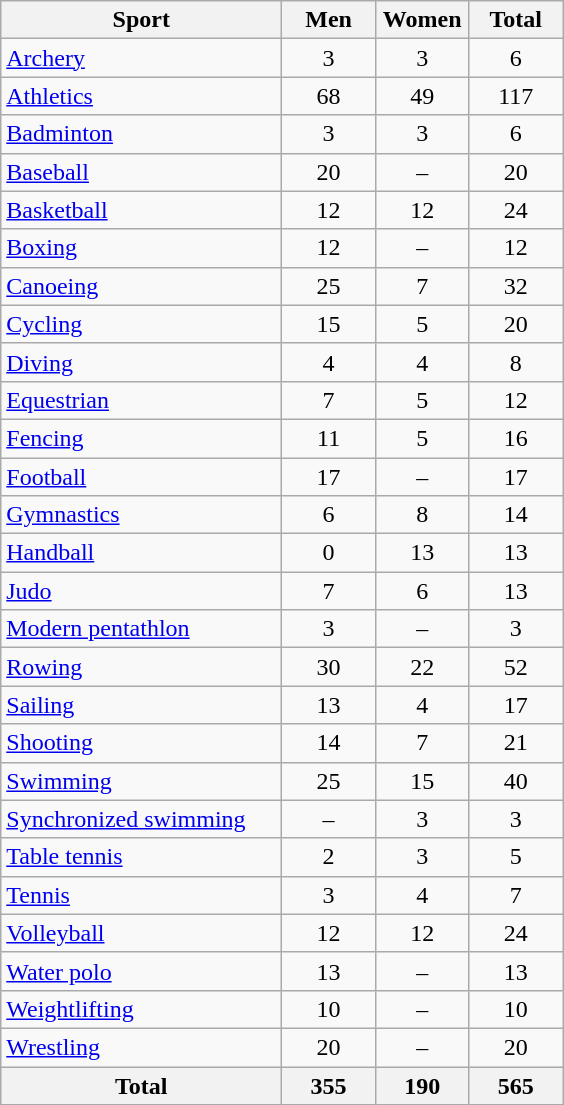<table class="wikitable sortable" style="text-align:center;">
<tr>
<th width=180>Sport</th>
<th width=55>Men</th>
<th width=55>Women</th>
<th width=55>Total</th>
</tr>
<tr>
<td align=left><a href='#'>Archery</a></td>
<td>3</td>
<td>3</td>
<td>6</td>
</tr>
<tr>
<td align=left><a href='#'>Athletics</a></td>
<td>68</td>
<td>49</td>
<td>117</td>
</tr>
<tr>
<td align=left><a href='#'>Badminton</a></td>
<td>3</td>
<td>3</td>
<td>6</td>
</tr>
<tr>
<td align=left><a href='#'>Baseball</a></td>
<td>20</td>
<td>–</td>
<td>20</td>
</tr>
<tr>
<td align=left><a href='#'>Basketball</a></td>
<td>12</td>
<td>12</td>
<td>24</td>
</tr>
<tr>
<td align=left><a href='#'>Boxing</a></td>
<td>12</td>
<td>–</td>
<td>12</td>
</tr>
<tr>
<td align=left><a href='#'>Canoeing</a></td>
<td>25</td>
<td>7</td>
<td>32</td>
</tr>
<tr>
<td align=left><a href='#'>Cycling</a></td>
<td>15</td>
<td>5</td>
<td>20</td>
</tr>
<tr>
<td align=left><a href='#'>Diving</a></td>
<td>4</td>
<td>4</td>
<td>8</td>
</tr>
<tr>
<td align=left><a href='#'>Equestrian</a></td>
<td>7</td>
<td>5</td>
<td>12</td>
</tr>
<tr>
<td align=left><a href='#'>Fencing</a></td>
<td>11</td>
<td>5</td>
<td>16</td>
</tr>
<tr>
<td align=left><a href='#'>Football</a></td>
<td>17</td>
<td>–</td>
<td>17</td>
</tr>
<tr>
<td align=left><a href='#'>Gymnastics</a></td>
<td>6</td>
<td>8</td>
<td>14</td>
</tr>
<tr>
<td align=left><a href='#'>Handball</a></td>
<td>0</td>
<td>13</td>
<td>13</td>
</tr>
<tr>
<td align=left><a href='#'>Judo</a></td>
<td>7</td>
<td>6</td>
<td>13</td>
</tr>
<tr>
<td align=left><a href='#'>Modern pentathlon</a></td>
<td>3</td>
<td>–</td>
<td>3</td>
</tr>
<tr>
<td align=left><a href='#'>Rowing</a></td>
<td>30</td>
<td>22</td>
<td>52</td>
</tr>
<tr>
<td align=left><a href='#'>Sailing</a></td>
<td>13</td>
<td>4</td>
<td>17</td>
</tr>
<tr>
<td align=left><a href='#'>Shooting</a></td>
<td>14</td>
<td>7</td>
<td>21</td>
</tr>
<tr>
<td align=left><a href='#'>Swimming</a></td>
<td>25</td>
<td>15</td>
<td>40</td>
</tr>
<tr>
<td align=left><a href='#'>Synchronized swimming</a></td>
<td>–</td>
<td>3</td>
<td>3</td>
</tr>
<tr>
<td align=left><a href='#'>Table tennis</a></td>
<td>2</td>
<td>3</td>
<td>5</td>
</tr>
<tr>
<td align=left><a href='#'>Tennis</a></td>
<td>3</td>
<td>4</td>
<td>7</td>
</tr>
<tr>
<td align=left><a href='#'>Volleyball</a></td>
<td>12</td>
<td>12</td>
<td>24</td>
</tr>
<tr>
<td align=left><a href='#'>Water polo</a></td>
<td>13</td>
<td>–</td>
<td>13</td>
</tr>
<tr>
<td align=left><a href='#'>Weightlifting</a></td>
<td>10</td>
<td>–</td>
<td>10</td>
</tr>
<tr>
<td align=left><a href='#'>Wrestling</a></td>
<td>20</td>
<td>–</td>
<td>20</td>
</tr>
<tr>
<th>Total</th>
<th>355</th>
<th>190</th>
<th>565</th>
</tr>
</table>
